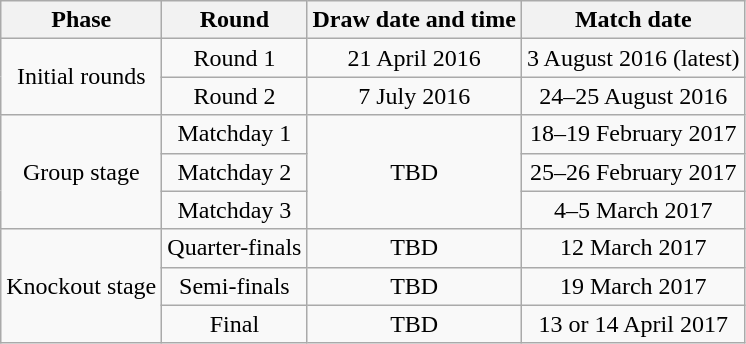<table class="wikitable" style="text-align:center">
<tr>
<th>Phase</th>
<th>Round</th>
<th>Draw date and time</th>
<th>Match date</th>
</tr>
<tr>
<td rowspan=2>Initial rounds</td>
<td>Round 1</td>
<td>21 April 2016</td>
<td>3 August 2016 (latest)</td>
</tr>
<tr>
<td>Round 2</td>
<td>7 July 2016</td>
<td>24–25 August 2016</td>
</tr>
<tr>
<td rowspan=3>Group stage</td>
<td>Matchday 1</td>
<td rowspan=3>TBD</td>
<td>18–19 February 2017</td>
</tr>
<tr>
<td>Matchday 2</td>
<td>25–26 February 2017</td>
</tr>
<tr>
<td>Matchday 3</td>
<td>4–5 March 2017</td>
</tr>
<tr>
<td rowspan=3>Knockout stage</td>
<td>Quarter-finals</td>
<td>TBD</td>
<td>12 March 2017</td>
</tr>
<tr>
<td>Semi-finals</td>
<td>TBD</td>
<td>19 March 2017</td>
</tr>
<tr>
<td>Final</td>
<td>TBD</td>
<td>13 or 14 April 2017</td>
</tr>
</table>
